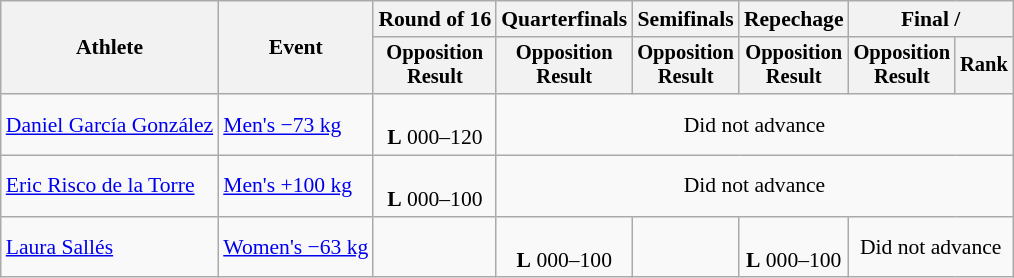<table class="wikitable" style="font-size:90%">
<tr>
<th rowspan="2">Athlete</th>
<th rowspan="2">Event</th>
<th>Round of 16</th>
<th>Quarterfinals</th>
<th>Semifinals</th>
<th>Repechage</th>
<th colspan=2>Final / </th>
</tr>
<tr style="font-size:95%">
<th>Opposition<br>Result</th>
<th>Opposition<br>Result</th>
<th>Opposition<br>Result</th>
<th>Opposition<br>Result</th>
<th>Opposition<br>Result</th>
<th>Rank</th>
</tr>
<tr align=center>
<td align=left><a href='#'>Daniel García González</a></td>
<td align=left><a href='#'>Men's −73 kg</a></td>
<td><br><strong>L</strong> 000–120</td>
<td colspan=5>Did not advance</td>
</tr>
<tr align=center>
<td align=left><a href='#'>Eric Risco de la Torre</a></td>
<td align=left><a href='#'>Men's +100 kg</a></td>
<td><br><strong>L</strong> 000–100</td>
<td colspan=5>Did not advance</td>
</tr>
<tr align=center>
<td align=left><a href='#'>Laura Sallés</a></td>
<td align=left><a href='#'>Women's −63 kg</a></td>
<td></td>
<td><br><strong>L</strong> 000–100</td>
<td></td>
<td><br><strong>L</strong> 000–100</td>
<td colspan=2>Did not advance</td>
</tr>
</table>
